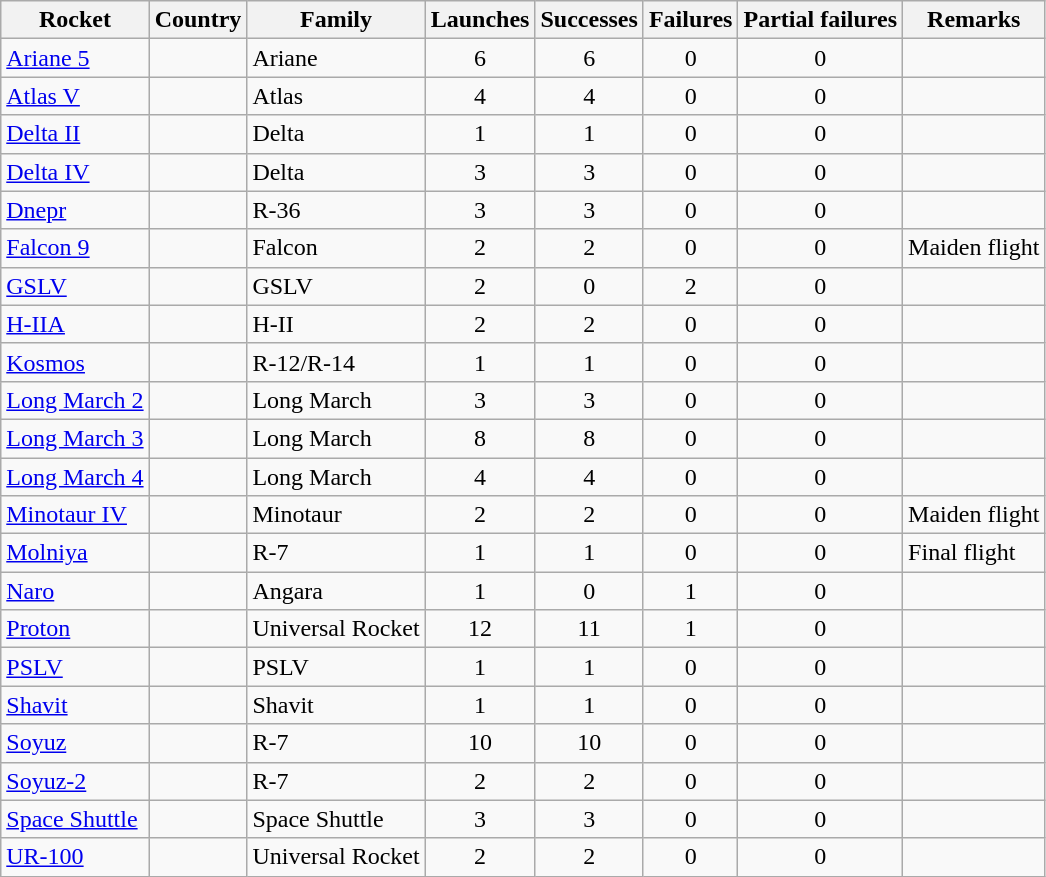<table class="wikitable sortable collapsible collapsed" style="text-align:center;">
<tr>
<th>Rocket</th>
<th>Country</th>
<th>Family</th>
<th>Launches</th>
<th>Successes</th>
<th>Failures</th>
<th>Partial failures</th>
<th>Remarks</th>
</tr>
<tr>
<td align=left><a href='#'>Ariane 5</a></td>
<td align=left></td>
<td align=left>Ariane</td>
<td>6</td>
<td>6</td>
<td>0</td>
<td>0</td>
<td></td>
</tr>
<tr>
<td align=left><a href='#'>Atlas V</a></td>
<td align=left></td>
<td align=left>Atlas</td>
<td>4</td>
<td>4</td>
<td>0</td>
<td>0</td>
<td></td>
</tr>
<tr>
<td align=left><a href='#'>Delta II</a></td>
<td align=left></td>
<td align=left>Delta</td>
<td>1</td>
<td>1</td>
<td>0</td>
<td>0</td>
<td></td>
</tr>
<tr>
<td align=left><a href='#'>Delta IV</a></td>
<td align=left></td>
<td align=left>Delta</td>
<td>3</td>
<td>3</td>
<td>0</td>
<td>0</td>
<td></td>
</tr>
<tr>
<td align=left><a href='#'>Dnepr</a></td>
<td align=left></td>
<td align=left>R-36</td>
<td>3</td>
<td>3</td>
<td>0</td>
<td>0</td>
<td></td>
</tr>
<tr>
<td align=left><a href='#'>Falcon 9</a></td>
<td align=left></td>
<td align=left>Falcon</td>
<td>2</td>
<td>2</td>
<td>0</td>
<td>0</td>
<td align=left>Maiden flight</td>
</tr>
<tr>
<td align=left><a href='#'>GSLV</a></td>
<td align=left></td>
<td align=left>GSLV</td>
<td>2</td>
<td>0</td>
<td>2</td>
<td>0</td>
<td></td>
</tr>
<tr>
<td align=left><a href='#'>H-IIA</a></td>
<td align=left></td>
<td align=left>H-II</td>
<td>2</td>
<td>2</td>
<td>0</td>
<td>0</td>
<td></td>
</tr>
<tr>
<td align=left><a href='#'>Kosmos</a></td>
<td align=left></td>
<td align=left>R-12/R-14</td>
<td>1</td>
<td>1</td>
<td>0</td>
<td>0</td>
<td></td>
</tr>
<tr>
<td align=left><a href='#'>Long March 2</a></td>
<td align=left></td>
<td align=left>Long March</td>
<td>3</td>
<td>3</td>
<td>0</td>
<td>0</td>
<td></td>
</tr>
<tr>
<td align=left><a href='#'>Long March 3</a></td>
<td align=left></td>
<td align=left>Long March</td>
<td>8</td>
<td>8</td>
<td>0</td>
<td>0</td>
<td></td>
</tr>
<tr>
<td align=left><a href='#'>Long March 4</a></td>
<td align=left></td>
<td align=left>Long March</td>
<td>4</td>
<td>4</td>
<td>0</td>
<td>0</td>
<td></td>
</tr>
<tr>
<td align=left><a href='#'>Minotaur IV</a></td>
<td align=left></td>
<td align=left>Minotaur</td>
<td>2</td>
<td>2</td>
<td>0</td>
<td>0</td>
<td align=left>Maiden flight</td>
</tr>
<tr>
<td align=left><a href='#'>Molniya</a></td>
<td align=left></td>
<td align=left>R-7</td>
<td>1</td>
<td>1</td>
<td>0</td>
<td>0</td>
<td align=left>Final flight</td>
</tr>
<tr>
<td align=left><a href='#'>Naro</a></td>
<td align=left><br></td>
<td align=left>Angara</td>
<td>1</td>
<td>0</td>
<td>1</td>
<td>0</td>
<td></td>
</tr>
<tr>
<td align=left><a href='#'>Proton</a></td>
<td align=left></td>
<td align=left>Universal Rocket</td>
<td>12</td>
<td>11</td>
<td>1</td>
<td>0</td>
<td></td>
</tr>
<tr>
<td align=left><a href='#'>PSLV</a></td>
<td align=left></td>
<td align=left>PSLV</td>
<td>1</td>
<td>1</td>
<td>0</td>
<td>0</td>
<td></td>
</tr>
<tr>
<td align=left><a href='#'>Shavit</a></td>
<td align=left></td>
<td align=left>Shavit</td>
<td>1</td>
<td>1</td>
<td>0</td>
<td>0</td>
<td></td>
</tr>
<tr>
<td align=left><a href='#'>Soyuz</a></td>
<td align=left></td>
<td align=left>R-7</td>
<td>10</td>
<td>10</td>
<td>0</td>
<td>0</td>
<td></td>
</tr>
<tr>
<td align=left><a href='#'>Soyuz-2</a></td>
<td align=left></td>
<td align=left>R-7</td>
<td>2</td>
<td>2</td>
<td>0</td>
<td>0</td>
<td></td>
</tr>
<tr>
<td align=left><a href='#'>Space Shuttle</a></td>
<td align=left></td>
<td align=left>Space Shuttle</td>
<td>3</td>
<td>3</td>
<td>0</td>
<td>0</td>
<td></td>
</tr>
<tr>
<td align=left><a href='#'>UR-100</a></td>
<td align=left></td>
<td align=left>Universal Rocket</td>
<td>2</td>
<td>2</td>
<td>0</td>
<td>0</td>
<td></td>
</tr>
</table>
